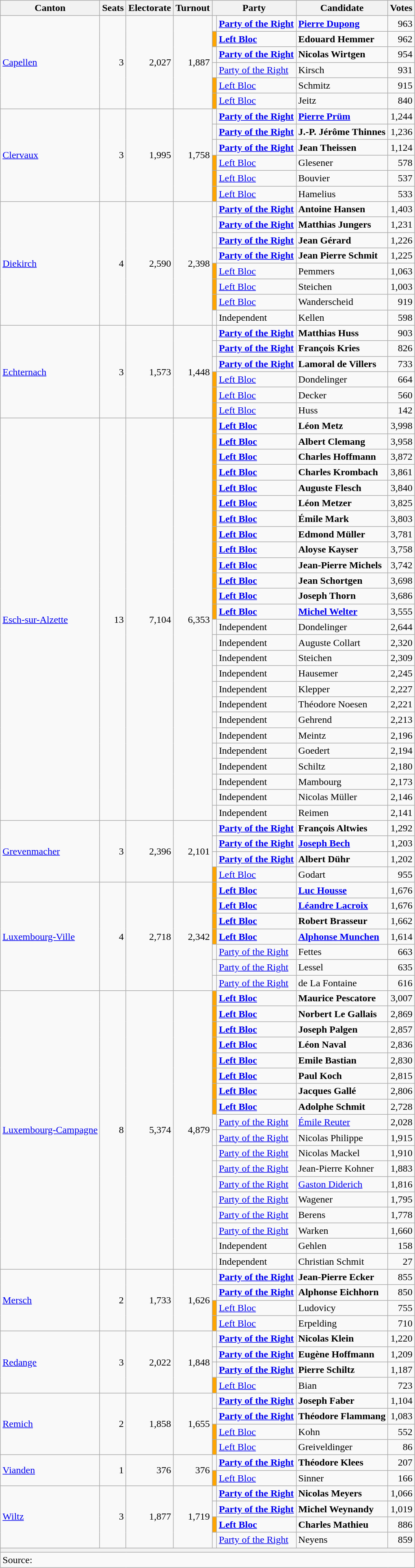<table class=wikitable>
<tr>
<th>Canton</th>
<th>Seats</th>
<th>Electorate</th>
<th>Turnout</th>
<th colspan=2>Party</th>
<th>Candidate</th>
<th>Votes</th>
</tr>
<tr>
<td rowspan=6><a href='#'>Capellen</a></td>
<td rowspan=6 align=right>3</td>
<td rowspan=6 align=right>2,027</td>
<td rowspan=6 align=right>1,887</td>
<td bgcolor=></td>
<td><a href='#'><strong>Party of the Right</strong></a></td>
<td><strong><a href='#'>Pierre Dupong</a></strong></td>
<td align=right>963</td>
</tr>
<tr>
<td bgcolor=orange></td>
<td><a href='#'><strong>Left Bloc</strong></a></td>
<td><strong>Edouard Hemmer</strong></td>
<td align=right>962</td>
</tr>
<tr>
<td bgcolor=></td>
<td><a href='#'><strong>Party of the Right</strong></a></td>
<td><strong>Nicolas Wirtgen</strong></td>
<td align=right>954</td>
</tr>
<tr>
<td bgcolor=></td>
<td><a href='#'>Party of the Right</a></td>
<td>Kirsch</td>
<td align=right>931</td>
</tr>
<tr>
<td bgcolor=orange></td>
<td><a href='#'>Left Bloc</a></td>
<td>Schmitz</td>
<td align=right>915</td>
</tr>
<tr>
<td bgcolor=orange></td>
<td><a href='#'>Left Bloc</a></td>
<td>Jeitz</td>
<td align=right>840</td>
</tr>
<tr>
<td rowspan=6><a href='#'>Clervaux</a></td>
<td rowspan=6 align=right>3</td>
<td rowspan=6 align=right>1,995</td>
<td rowspan=6 align=right>1,758</td>
<td bgcolor=></td>
<td><a href='#'><strong>Party of the Right</strong></a></td>
<td><strong><a href='#'>Pierre Prüm</a></strong></td>
<td align=right>1,244</td>
</tr>
<tr>
<td bgcolor=></td>
<td><a href='#'><strong>Party of the Right</strong></a></td>
<td><strong>J.-P. Jérôme Thinnes</strong></td>
<td align=right>1,236</td>
</tr>
<tr>
<td bgcolor=></td>
<td><a href='#'><strong>Party of the Right</strong></a></td>
<td><strong>Jean Theissen</strong></td>
<td align=right>1,124</td>
</tr>
<tr>
<td bgcolor=orange></td>
<td><a href='#'>Left Bloc</a></td>
<td>Glesener</td>
<td align=right>578</td>
</tr>
<tr>
<td bgcolor=orange></td>
<td><a href='#'>Left Bloc</a></td>
<td>Bouvier</td>
<td align=right>537</td>
</tr>
<tr>
<td bgcolor=orange></td>
<td><a href='#'>Left Bloc</a></td>
<td>Hamelius</td>
<td align=right>533</td>
</tr>
<tr>
<td rowspan=8><a href='#'>Diekirch</a></td>
<td rowspan=8 align=right>4</td>
<td rowspan=8 align=right>2,590</td>
<td rowspan=8 align=right>2,398</td>
<td bgcolor=></td>
<td><a href='#'><strong>Party of the Right</strong></a></td>
<td><strong>Antoine Hansen</strong></td>
<td align=right>1,403</td>
</tr>
<tr>
<td bgcolor=></td>
<td><a href='#'><strong>Party of the Right</strong></a></td>
<td><strong>Matthias Jungers</strong></td>
<td align=right>1,231</td>
</tr>
<tr>
<td bgcolor=></td>
<td><a href='#'><strong>Party of the Right</strong></a></td>
<td><strong>Jean Gérard</strong></td>
<td align=right>1,226</td>
</tr>
<tr>
<td bgcolor=></td>
<td><a href='#'><strong>Party of the Right</strong></a></td>
<td><strong>Jean Pierre Schmit</strong></td>
<td align=right>1,225</td>
</tr>
<tr>
<td bgcolor=orange></td>
<td><a href='#'>Left Bloc</a></td>
<td>Pemmers</td>
<td align=right>1,063</td>
</tr>
<tr>
<td bgcolor=orange></td>
<td><a href='#'>Left Bloc</a></td>
<td>Steichen</td>
<td align=right>1,003</td>
</tr>
<tr>
<td bgcolor=orange></td>
<td><a href='#'>Left Bloc</a></td>
<td>Wanderscheid</td>
<td align=right>919</td>
</tr>
<tr>
<td bgcolor=></td>
<td>Independent</td>
<td>Kellen</td>
<td align=right>598</td>
</tr>
<tr>
<td rowspan=6><a href='#'>Echternach</a></td>
<td rowspan=6 align=right>3</td>
<td rowspan=6 align=right>1,573</td>
<td rowspan=6 align=right>1,448</td>
<td bgcolor=></td>
<td><a href='#'><strong>Party of the Right</strong></a></td>
<td><strong>Matthias Huss</strong></td>
<td align=right>903</td>
</tr>
<tr>
<td bgcolor=></td>
<td><a href='#'><strong>Party of the Right</strong></a></td>
<td><strong>François Kries</strong></td>
<td align=right>826</td>
</tr>
<tr>
<td bgcolor=></td>
<td><a href='#'><strong>Party of the Right</strong></a></td>
<td><strong>Lamoral de Villers</strong></td>
<td align=right>733</td>
</tr>
<tr>
<td bgcolor=orange></td>
<td><a href='#'>Left Bloc</a></td>
<td>Dondelinger</td>
<td align=right>664</td>
</tr>
<tr>
<td bgcolor=orange></td>
<td><a href='#'>Left Bloc</a></td>
<td>Decker</td>
<td align=right>560</td>
</tr>
<tr>
<td bgcolor=orange></td>
<td><a href='#'>Left Bloc</a></td>
<td>Huss</td>
<td align=right>142</td>
</tr>
<tr>
<td rowspan=26><a href='#'>Esch-sur-Alzette</a></td>
<td rowspan=26 align=right>13</td>
<td rowspan=26 align=right>7,104</td>
<td rowspan=26 align=right>6,353</td>
<td bgcolor=orange></td>
<td><a href='#'><strong>Left Bloc</strong></a></td>
<td><strong>Léon Metz</strong></td>
<td align=right>3,998</td>
</tr>
<tr>
<td bgcolor=orange></td>
<td><a href='#'><strong>Left Bloc</strong></a></td>
<td><strong>Albert Clemang</strong></td>
<td align=right>3,958</td>
</tr>
<tr>
<td bgcolor=orange></td>
<td><a href='#'><strong>Left Bloc</strong></a></td>
<td><strong>Charles Hoffmann</strong></td>
<td align=right>3,872</td>
</tr>
<tr>
<td bgcolor=orange></td>
<td><a href='#'><strong>Left Bloc</strong></a></td>
<td><strong>Charles Krombach</strong></td>
<td align=right>3,861</td>
</tr>
<tr>
<td bgcolor=orange></td>
<td><a href='#'><strong>Left Bloc</strong></a></td>
<td><strong>Auguste Flesch</strong></td>
<td align=right>3,840</td>
</tr>
<tr>
<td bgcolor=orange></td>
<td><a href='#'><strong>Left Bloc</strong></a></td>
<td><strong>Léon Metzer</strong></td>
<td align=right>3,825</td>
</tr>
<tr>
<td bgcolor=orange></td>
<td><a href='#'><strong>Left Bloc</strong></a></td>
<td><strong>Émile Mark</strong></td>
<td align=right>3,803</td>
</tr>
<tr>
<td bgcolor=orange></td>
<td><a href='#'><strong>Left Bloc</strong></a></td>
<td><strong>Edmond Müller</strong></td>
<td align=right>3,781</td>
</tr>
<tr>
<td bgcolor=orange></td>
<td><a href='#'><strong>Left Bloc</strong></a></td>
<td><strong>Aloyse Kayser</strong></td>
<td align=right>3,758</td>
</tr>
<tr>
<td bgcolor=orange></td>
<td><a href='#'><strong>Left Bloc</strong></a></td>
<td><strong>Jean-Pierre Michels</strong></td>
<td align=right>3,742</td>
</tr>
<tr>
<td bgcolor=orange></td>
<td><a href='#'><strong>Left Bloc</strong></a></td>
<td><strong>Jean Schortgen</strong></td>
<td align=right>3,698</td>
</tr>
<tr>
<td bgcolor=orange></td>
<td><a href='#'><strong>Left Bloc</strong></a></td>
<td><strong>Joseph Thorn</strong></td>
<td align=right>3,686</td>
</tr>
<tr>
<td bgcolor=orange></td>
<td><a href='#'><strong>Left Bloc</strong></a></td>
<td><strong><a href='#'>Michel Welter</a></strong></td>
<td align=right>3,555</td>
</tr>
<tr>
<td bgcolor=></td>
<td>Independent</td>
<td>Dondelinger</td>
<td align=right>2,644</td>
</tr>
<tr>
<td bgcolor=></td>
<td>Independent</td>
<td>Auguste Collart</td>
<td align=right>2,320</td>
</tr>
<tr>
<td bgcolor=></td>
<td>Independent</td>
<td>Steichen</td>
<td align=right>2,309</td>
</tr>
<tr>
<td bgcolor=></td>
<td>Independent</td>
<td>Hausemer</td>
<td align=right>2,245</td>
</tr>
<tr>
<td bgcolor=></td>
<td>Independent</td>
<td>Klepper</td>
<td align=right>2,227</td>
</tr>
<tr>
<td bgcolor=></td>
<td>Independent</td>
<td>Théodore Noesen</td>
<td align=right>2,221</td>
</tr>
<tr>
<td bgcolor=></td>
<td>Independent</td>
<td>Gehrend</td>
<td align=right>2,213</td>
</tr>
<tr>
<td bgcolor=></td>
<td>Independent</td>
<td>Meintz</td>
<td align=right>2,196</td>
</tr>
<tr>
<td bgcolor=></td>
<td>Independent</td>
<td>Goedert</td>
<td align=right>2,194</td>
</tr>
<tr>
<td bgcolor=></td>
<td>Independent</td>
<td>Schiltz</td>
<td align=right>2,180</td>
</tr>
<tr>
<td bgcolor=></td>
<td>Independent</td>
<td>Mambourg</td>
<td align=right>2,173</td>
</tr>
<tr>
<td bgcolor=></td>
<td>Independent</td>
<td>Nicolas Müller</td>
<td align=right>2,146</td>
</tr>
<tr>
<td bgcolor=></td>
<td>Independent</td>
<td>Reimen</td>
<td align=right>2,141</td>
</tr>
<tr>
<td rowspan=4><a href='#'>Grevenmacher</a></td>
<td rowspan=4 align=right>3</td>
<td rowspan=4 align=right>2,396</td>
<td rowspan=4 align=right>2,101</td>
<td bgcolor=></td>
<td><a href='#'><strong>Party of the Right</strong></a></td>
<td><strong>François Altwies</strong></td>
<td align=right>1,292</td>
</tr>
<tr>
<td bgcolor=></td>
<td><a href='#'><strong>Party of the Right</strong></a></td>
<td><strong><a href='#'>Joseph Bech</a></strong></td>
<td align=right>1,203</td>
</tr>
<tr>
<td bgcolor=></td>
<td><a href='#'><strong>Party of the Right</strong></a></td>
<td><strong>Albert Dühr</strong></td>
<td align=right>1,202</td>
</tr>
<tr>
<td bgcolor=orange></td>
<td><a href='#'>Left Bloc</a></td>
<td>Godart</td>
<td align=right>955</td>
</tr>
<tr>
<td rowspan=7><a href='#'>Luxembourg-Ville</a></td>
<td rowspan=7 align=right>4</td>
<td rowspan=7 align=right>2,718</td>
<td rowspan=7 align=right>2,342</td>
<td bgcolor=orange></td>
<td><a href='#'><strong>Left Bloc</strong></a></td>
<td><strong><a href='#'>Luc Housse</a></strong></td>
<td align=right>1,676</td>
</tr>
<tr>
<td bgcolor=orange></td>
<td><a href='#'><strong>Left Bloc</strong></a></td>
<td><strong><a href='#'>Léandre Lacroix</a></strong></td>
<td align=right>1,676</td>
</tr>
<tr>
<td bgcolor=orange></td>
<td><a href='#'><strong>Left Bloc</strong></a></td>
<td><strong>Robert Brasseur</strong></td>
<td align=right>1,662</td>
</tr>
<tr>
<td bgcolor=orange></td>
<td><a href='#'><strong>Left Bloc</strong></a></td>
<td><strong><a href='#'>Alphonse Munchen</a></strong></td>
<td align=right>1,614</td>
</tr>
<tr>
<td bgcolor=></td>
<td><a href='#'>Party of the Right</a></td>
<td>Fettes</td>
<td align=right>663</td>
</tr>
<tr>
<td bgcolor=></td>
<td><a href='#'>Party of the Right</a></td>
<td>Lessel</td>
<td align=right>635</td>
</tr>
<tr>
<td bgcolor=></td>
<td><a href='#'>Party of the Right</a></td>
<td>de La Fontaine</td>
<td align=right>616</td>
</tr>
<tr>
<td rowspan=18><a href='#'>Luxembourg-Campagne</a></td>
<td rowspan=18 align=right>8</td>
<td rowspan=18 align=right>5,374</td>
<td rowspan=18 align=right>4,879</td>
<td bgcolor=orange></td>
<td><a href='#'><strong>Left Bloc</strong></a></td>
<td><strong>Maurice Pescatore</strong></td>
<td align=right>3,007</td>
</tr>
<tr>
<td bgcolor=orange></td>
<td><a href='#'><strong>Left Bloc</strong></a></td>
<td><strong>Norbert Le Gallais</strong></td>
<td align=right>2,869</td>
</tr>
<tr>
<td bgcolor=orange></td>
<td><a href='#'><strong>Left Bloc</strong></a></td>
<td><strong>Joseph Palgen</strong></td>
<td align=right>2,857</td>
</tr>
<tr>
<td bgcolor=orange></td>
<td><a href='#'><strong>Left Bloc</strong></a></td>
<td><strong>Léon Naval</strong></td>
<td align=right>2,836</td>
</tr>
<tr>
<td bgcolor=orange></td>
<td><a href='#'><strong>Left Bloc</strong></a></td>
<td><strong>Emile Bastian</strong></td>
<td align=right>2,830</td>
</tr>
<tr>
<td bgcolor=orange></td>
<td><a href='#'><strong>Left Bloc</strong></a></td>
<td><strong>Paul Koch</strong></td>
<td align=right>2,815</td>
</tr>
<tr>
<td bgcolor=orange></td>
<td><a href='#'><strong>Left Bloc</strong></a></td>
<td><strong>Jacques Gallé</strong></td>
<td align=right>2,806</td>
</tr>
<tr>
<td bgcolor=orange></td>
<td><a href='#'><strong>Left Bloc</strong></a></td>
<td><strong>Adolphe Schmit</strong></td>
<td align=right>2,728</td>
</tr>
<tr>
<td bgcolor=></td>
<td><a href='#'>Party of the Right</a></td>
<td><a href='#'>Émile Reuter</a></td>
<td align=right>2,028</td>
</tr>
<tr>
<td bgcolor=></td>
<td><a href='#'>Party of the Right</a></td>
<td>Nicolas Philippe</td>
<td align=right>1,915</td>
</tr>
<tr>
<td bgcolor=></td>
<td><a href='#'>Party of the Right</a></td>
<td>Nicolas Mackel</td>
<td align=right>1,910</td>
</tr>
<tr>
<td bgcolor=></td>
<td><a href='#'>Party of the Right</a></td>
<td>Jean-Pierre Kohner</td>
<td align=right>1,883</td>
</tr>
<tr>
<td bgcolor=></td>
<td><a href='#'>Party of the Right</a></td>
<td><a href='#'>Gaston Diderich</a></td>
<td align=right>1,816</td>
</tr>
<tr>
<td bgcolor=></td>
<td><a href='#'>Party of the Right</a></td>
<td>Wagener</td>
<td align=right>1,795</td>
</tr>
<tr>
<td bgcolor=></td>
<td><a href='#'>Party of the Right</a></td>
<td>Berens</td>
<td align=right>1,778</td>
</tr>
<tr>
<td bgcolor=></td>
<td><a href='#'>Party of the Right</a></td>
<td>Warken</td>
<td align=right>1,660</td>
</tr>
<tr>
<td bgcolor=></td>
<td>Independent</td>
<td>Gehlen</td>
<td align=right>158</td>
</tr>
<tr>
<td bgcolor=></td>
<td>Independent</td>
<td>Christian Schmit</td>
<td align=right>27</td>
</tr>
<tr>
<td rowspan=4><a href='#'>Mersch</a></td>
<td rowspan=4 align=right>2</td>
<td rowspan=4 align=right>1,733</td>
<td rowspan=4 align=right>1,626</td>
<td bgcolor=></td>
<td><a href='#'><strong>Party of the Right</strong></a></td>
<td><strong>Jean-Pierre Ecker</strong></td>
<td align=right>855</td>
</tr>
<tr>
<td bgcolor=></td>
<td><a href='#'><strong>Party of the Right</strong></a></td>
<td><strong>Alphonse Eichhorn</strong></td>
<td align=right>850</td>
</tr>
<tr>
<td bgcolor=orange></td>
<td><a href='#'>Left Bloc</a></td>
<td>Ludovicy</td>
<td align=right>755</td>
</tr>
<tr>
<td bgcolor=orange></td>
<td><a href='#'>Left Bloc</a></td>
<td>Erpelding</td>
<td align=right>710</td>
</tr>
<tr>
<td rowspan=4><a href='#'>Redange</a></td>
<td rowspan=4 align=right>3</td>
<td rowspan=4 align=right>2,022</td>
<td rowspan=4 align=right>1,848</td>
<td bgcolor=></td>
<td><a href='#'><strong>Party of the Right</strong></a></td>
<td><strong>Nicolas Klein</strong></td>
<td align=right>1,220</td>
</tr>
<tr>
<td bgcolor=></td>
<td><a href='#'><strong>Party of the Right</strong></a></td>
<td><strong>Eugène Hoffmann</strong></td>
<td align=right>1,209</td>
</tr>
<tr>
<td bgcolor=></td>
<td><a href='#'><strong>Party of the Right</strong></a></td>
<td><strong>Pierre Schiltz</strong></td>
<td align=right>1,187</td>
</tr>
<tr>
<td bgcolor=orange></td>
<td><a href='#'>Left Bloc</a></td>
<td>Bian</td>
<td align=right>723</td>
</tr>
<tr>
<td rowspan=4><a href='#'>Remich</a></td>
<td rowspan=4 align=right>2</td>
<td rowspan=4 align=right>1,858</td>
<td rowspan=4 align=right>1,655</td>
<td bgcolor=></td>
<td><a href='#'><strong>Party of the Right</strong></a></td>
<td><strong>Joseph Faber</strong></td>
<td align=right>1,104</td>
</tr>
<tr>
<td bgcolor=></td>
<td><a href='#'><strong>Party of the Right</strong></a></td>
<td><strong>Théodore Flammang</strong></td>
<td align=right>1,083</td>
</tr>
<tr>
<td bgcolor=orange></td>
<td><a href='#'>Left Bloc</a></td>
<td>Kohn</td>
<td align=right>552</td>
</tr>
<tr>
<td bgcolor=orange></td>
<td><a href='#'>Left Bloc</a></td>
<td>Greiveldinger</td>
<td align=right>86</td>
</tr>
<tr>
<td rowspan=2><a href='#'>Vianden</a></td>
<td rowspan=2 align=right>1</td>
<td rowspan=2 align=right>376</td>
<td rowspan=2 align=right>376</td>
<td bgcolor=></td>
<td><a href='#'><strong>Party of the Right</strong></a></td>
<td><strong>Théodore Klees</strong></td>
<td align=right>207</td>
</tr>
<tr>
<td bgcolor=orange></td>
<td><a href='#'>Left Bloc</a></td>
<td>Sinner</td>
<td align=right>166</td>
</tr>
<tr>
<td rowspan=4><a href='#'>Wiltz</a></td>
<td rowspan=4 align=right>3</td>
<td rowspan=4 align=right>1,877</td>
<td rowspan=4 align=right>1,719</td>
<td bgcolor=></td>
<td><a href='#'><strong>Party of the Right</strong></a></td>
<td><strong>Nicolas Meyers</strong></td>
<td align=right>1,066</td>
</tr>
<tr>
<td bgcolor=></td>
<td><a href='#'><strong>Party of the Right</strong></a></td>
<td><strong>Michel Weynandy</strong></td>
<td align=right>1,019</td>
</tr>
<tr>
<td bgcolor=orange></td>
<td><a href='#'><strong>Left Bloc</strong></a></td>
<td><strong>Charles Mathieu</strong></td>
<td align=right>886</td>
</tr>
<tr>
<td bgcolor=></td>
<td><a href='#'>Party of the Right</a></td>
<td>Neyens</td>
<td align=right>859</td>
</tr>
<tr>
<th colspan=8></th>
</tr>
<tr>
<td colspan=8>Source: </td>
</tr>
</table>
